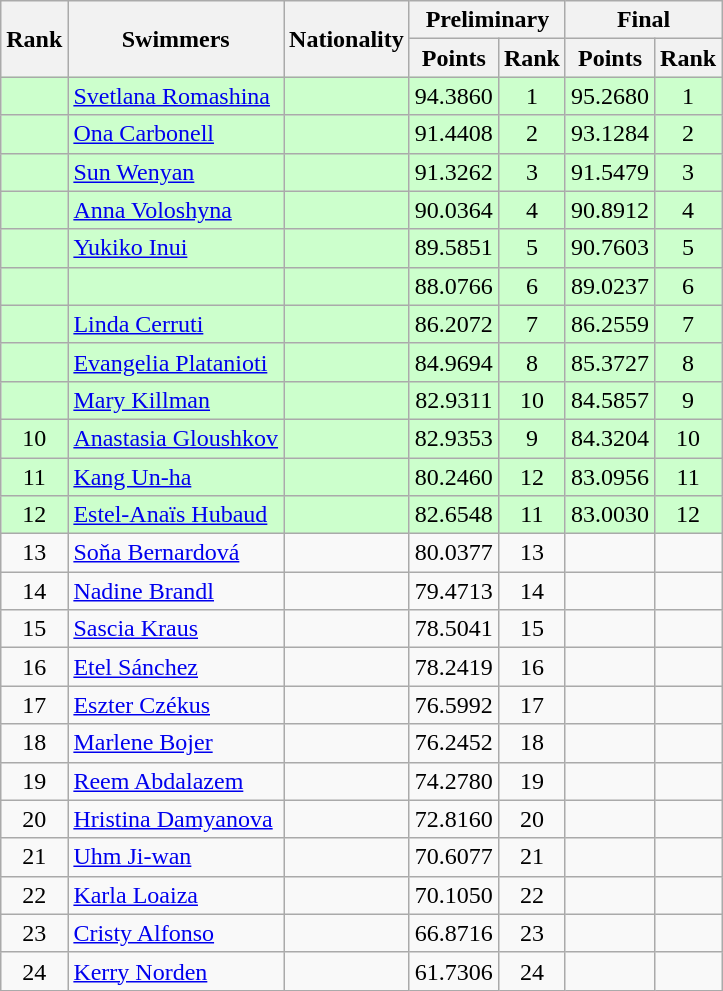<table class="wikitable sortable" style="text-align:center">
<tr>
<th rowspan=2>Rank</th>
<th rowspan=2>Swimmers</th>
<th rowspan=2>Nationality</th>
<th colspan=2>Preliminary</th>
<th colspan=2>Final</th>
</tr>
<tr>
<th>Points</th>
<th>Rank</th>
<th>Points</th>
<th>Rank</th>
</tr>
<tr bgcolor=ccffcc>
<td></td>
<td align=left><a href='#'>Svetlana Romashina</a></td>
<td align=left></td>
<td>94.3860</td>
<td>1</td>
<td>95.2680</td>
<td>1</td>
</tr>
<tr bgcolor=ccffcc>
<td></td>
<td align=left><a href='#'>Ona Carbonell</a></td>
<td align=left></td>
<td>91.4408</td>
<td>2</td>
<td>93.1284</td>
<td>2</td>
</tr>
<tr bgcolor=ccffcc>
<td></td>
<td align=left><a href='#'>Sun Wenyan</a></td>
<td align=left></td>
<td>91.3262</td>
<td>3</td>
<td>91.5479</td>
<td>3</td>
</tr>
<tr bgcolor=ccffcc>
<td></td>
<td align=left><a href='#'>Anna Voloshyna</a></td>
<td align=left></td>
<td>90.0364</td>
<td>4</td>
<td>90.8912</td>
<td>4</td>
</tr>
<tr bgcolor=ccffcc>
<td></td>
<td align=left><a href='#'>Yukiko Inui</a></td>
<td align=left></td>
<td>89.5851</td>
<td>5</td>
<td>90.7603</td>
<td>5</td>
</tr>
<tr bgcolor=ccffcc>
<td></td>
<td align=left></td>
<td align=left></td>
<td>88.0766</td>
<td>6</td>
<td>89.0237</td>
<td>6</td>
</tr>
<tr bgcolor=ccffcc>
<td></td>
<td align=left><a href='#'>Linda Cerruti</a></td>
<td align=left></td>
<td>86.2072</td>
<td>7</td>
<td>86.2559</td>
<td>7</td>
</tr>
<tr bgcolor=ccffcc>
<td></td>
<td align=left><a href='#'>Evangelia Platanioti</a></td>
<td align=left></td>
<td>84.9694</td>
<td>8</td>
<td>85.3727</td>
<td>8</td>
</tr>
<tr bgcolor=ccffcc>
<td></td>
<td align=left><a href='#'>Mary Killman</a></td>
<td align=left></td>
<td>82.9311</td>
<td>10</td>
<td>84.5857</td>
<td>9</td>
</tr>
<tr bgcolor=ccffcc>
<td>10</td>
<td align=left><a href='#'>Anastasia Gloushkov</a></td>
<td align=left></td>
<td>82.9353</td>
<td>9</td>
<td>84.3204</td>
<td>10</td>
</tr>
<tr bgcolor=ccffcc>
<td>11</td>
<td align=left><a href='#'>Kang Un-ha</a></td>
<td align=left></td>
<td>80.2460</td>
<td>12</td>
<td>83.0956</td>
<td>11</td>
</tr>
<tr bgcolor=ccffcc>
<td>12</td>
<td align=left><a href='#'>Estel-Anaïs Hubaud</a></td>
<td align=left></td>
<td>82.6548</td>
<td>11</td>
<td>83.0030</td>
<td>12</td>
</tr>
<tr>
<td>13</td>
<td align=left><a href='#'>Soňa Bernardová</a></td>
<td align=left></td>
<td>80.0377</td>
<td>13</td>
<td></td>
<td></td>
</tr>
<tr>
<td>14</td>
<td align=left><a href='#'>Nadine Brandl</a></td>
<td align=left></td>
<td>79.4713</td>
<td>14</td>
<td></td>
<td></td>
</tr>
<tr>
<td>15</td>
<td align=left><a href='#'>Sascia Kraus</a></td>
<td align=left></td>
<td>78.5041</td>
<td>15</td>
<td></td>
<td></td>
</tr>
<tr>
<td>16</td>
<td align=left><a href='#'>Etel Sánchez</a></td>
<td align=left></td>
<td>78.2419</td>
<td>16</td>
<td></td>
<td></td>
</tr>
<tr>
<td>17</td>
<td align=left><a href='#'>Eszter Czékus</a></td>
<td align=left></td>
<td>76.5992</td>
<td>17</td>
<td></td>
<td></td>
</tr>
<tr>
<td>18</td>
<td align=left><a href='#'>Marlene Bojer</a></td>
<td align=left></td>
<td>76.2452</td>
<td>18</td>
<td></td>
<td></td>
</tr>
<tr>
<td>19</td>
<td align=left><a href='#'>Reem Abdalazem</a></td>
<td align=left></td>
<td>74.2780</td>
<td>19</td>
<td></td>
<td></td>
</tr>
<tr>
<td>20</td>
<td align=left><a href='#'>Hristina Damyanova</a></td>
<td align=left></td>
<td>72.8160</td>
<td>20</td>
<td></td>
<td></td>
</tr>
<tr>
<td>21</td>
<td align=left><a href='#'>Uhm Ji-wan</a></td>
<td align=left></td>
<td>70.6077</td>
<td>21</td>
<td></td>
<td></td>
</tr>
<tr>
<td>22</td>
<td align=left><a href='#'>Karla Loaiza</a></td>
<td align=left></td>
<td>70.1050</td>
<td>22</td>
<td></td>
<td></td>
</tr>
<tr>
<td>23</td>
<td align=left><a href='#'>Cristy Alfonso</a></td>
<td align=left></td>
<td>66.8716</td>
<td>23</td>
<td></td>
<td></td>
</tr>
<tr>
<td>24</td>
<td align=left><a href='#'>Kerry Norden</a></td>
<td align=left></td>
<td>61.7306</td>
<td>24</td>
<td></td>
<td></td>
</tr>
</table>
